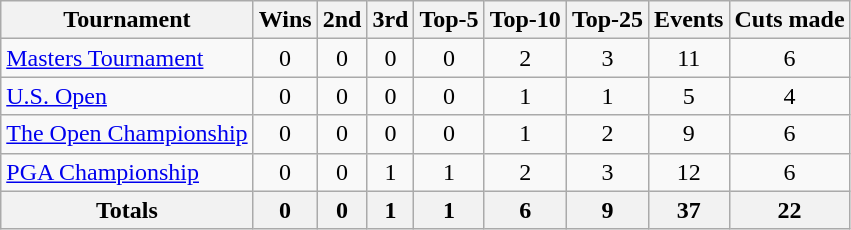<table class=wikitable style=text-align:center>
<tr>
<th>Tournament</th>
<th>Wins</th>
<th>2nd</th>
<th>3rd</th>
<th>Top-5</th>
<th>Top-10</th>
<th>Top-25</th>
<th>Events</th>
<th>Cuts made</th>
</tr>
<tr>
<td align=left><a href='#'>Masters Tournament</a></td>
<td>0</td>
<td>0</td>
<td>0</td>
<td>0</td>
<td>2</td>
<td>3</td>
<td>11</td>
<td>6</td>
</tr>
<tr>
<td align=left><a href='#'>U.S. Open</a></td>
<td>0</td>
<td>0</td>
<td>0</td>
<td>0</td>
<td>1</td>
<td>1</td>
<td>5</td>
<td>4</td>
</tr>
<tr>
<td align=left><a href='#'>The Open Championship</a></td>
<td>0</td>
<td>0</td>
<td>0</td>
<td>0</td>
<td>1</td>
<td>2</td>
<td>9</td>
<td>6</td>
</tr>
<tr>
<td align=left><a href='#'>PGA Championship</a></td>
<td>0</td>
<td>0</td>
<td>1</td>
<td>1</td>
<td>2</td>
<td>3</td>
<td>12</td>
<td>6</td>
</tr>
<tr>
<th>Totals</th>
<th>0</th>
<th>0</th>
<th>1</th>
<th>1</th>
<th>6</th>
<th>9</th>
<th>37</th>
<th>22</th>
</tr>
</table>
